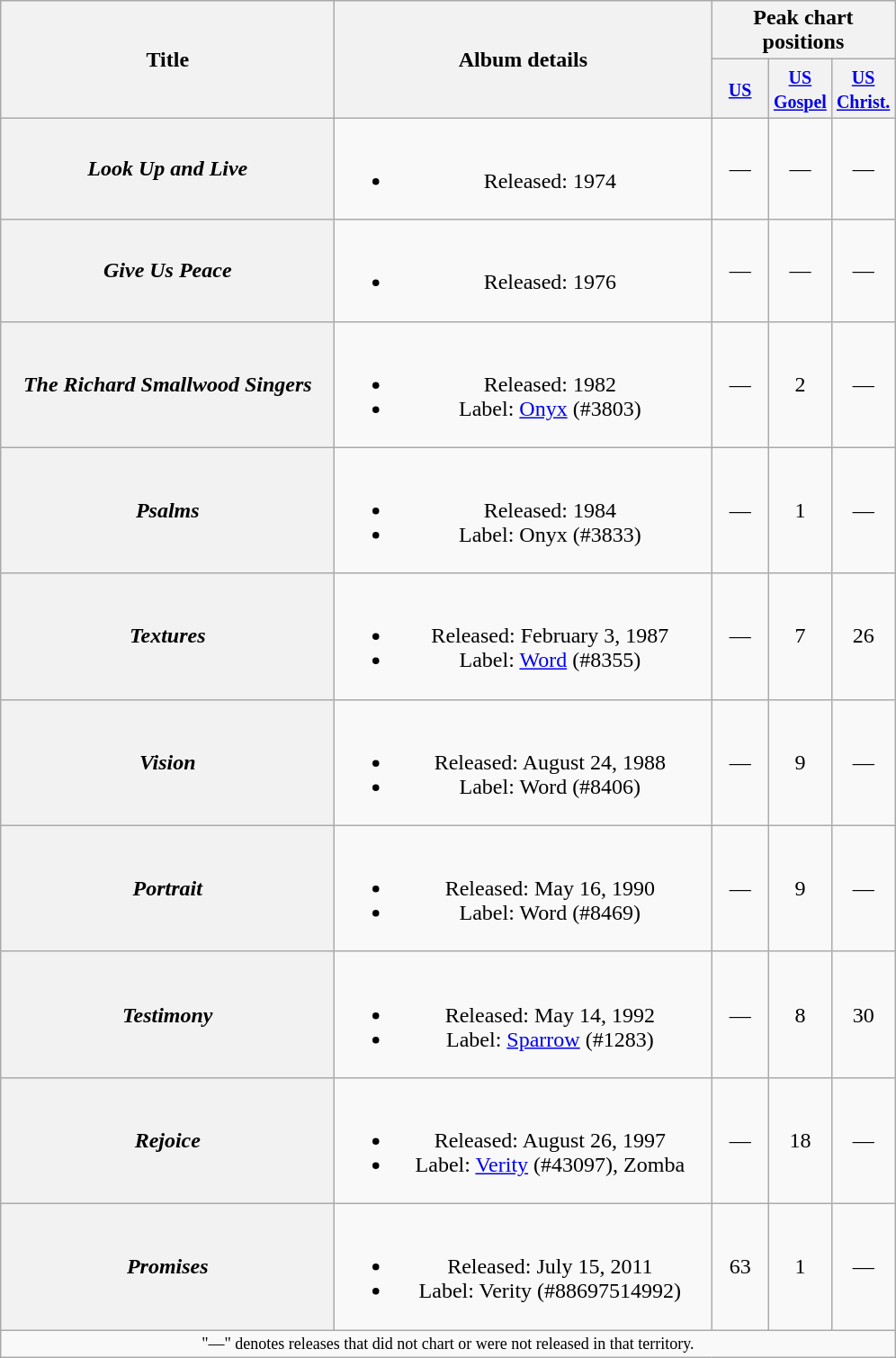<table class="wikitable plainrowheaders" style="text-align:center;" border="1">
<tr>
<th scope="col" rowspan="2" style="width:15em;">Title</th>
<th scope="col" rowspan="2" style="width:17em;">Album details</th>
<th scope="col" colspan="3">Peak chart positions</th>
</tr>
<tr>
<th style="width:35px;"><small><a href='#'>US</a></small><br></th>
<th style="width:35px;"><small><a href='#'>US Gospel</a></small><br></th>
<th style="width:35px;"><small><a href='#'>US Christ.</a></small><br></th>
</tr>
<tr>
<th scope="row"><em>Look Up and Live</em><br></th>
<td><br><ul><li>Released: 1974</li></ul></td>
<td>—</td>
<td>—</td>
<td>—</td>
</tr>
<tr>
<th scope="row"><em>Give Us Peace </em><br></th>
<td><br><ul><li>Released: 1976</li></ul></td>
<td>—</td>
<td>—</td>
<td>—</td>
</tr>
<tr>
<th scope="row"><em>The Richard Smallwood Singers</em><br></th>
<td><br><ul><li>Released: 1982</li><li>Label: <a href='#'>Onyx</a> (#3803)</li></ul></td>
<td>—</td>
<td>2</td>
<td>—</td>
</tr>
<tr>
<th scope="row"><em>Psalms</em><br></th>
<td><br><ul><li>Released: 1984</li><li>Label: Onyx (#3833)</li></ul></td>
<td>—</td>
<td>1</td>
<td>—</td>
</tr>
<tr>
<th scope="row"><em>Textures</em><br></th>
<td><br><ul><li>Released: February 3, 1987</li><li>Label: <a href='#'>Word</a> (#8355)</li></ul></td>
<td>—</td>
<td>7</td>
<td>26</td>
</tr>
<tr>
<th scope="row"><em>Vision</em><br></th>
<td><br><ul><li>Released: August 24, 1988</li><li>Label: Word (#8406)</li></ul></td>
<td>—</td>
<td>9</td>
<td>—</td>
</tr>
<tr>
<th scope="row"><em>Portrait</em><br></th>
<td><br><ul><li>Released: May 16, 1990</li><li>Label: Word (#8469)</li></ul></td>
<td>—</td>
<td>9</td>
<td>—</td>
</tr>
<tr>
<th scope="row"><em>Testimony</em><br></th>
<td><br><ul><li>Released: May 14, 1992</li><li>Label: <a href='#'>Sparrow</a> (#1283)</li></ul></td>
<td>—</td>
<td>8</td>
<td>30</td>
</tr>
<tr>
<th scope="row"><em>Rejoice</em><br></th>
<td><br><ul><li>Released: August 26, 1997</li><li>Label: <a href='#'>Verity</a> (#43097), Zomba</li></ul></td>
<td>—</td>
<td>18</td>
<td>—</td>
</tr>
<tr>
<th scope="row"><em>Promises</em><br></th>
<td><br><ul><li>Released: July 15, 2011</li><li>Label: Verity (#88697514992)</li></ul></td>
<td>63</td>
<td>1</td>
<td>—</td>
</tr>
<tr>
<td colspan="9" style="text-align:center; font-size:9pt;">"—" denotes releases that did not chart or were not released in that territory.</td>
</tr>
</table>
